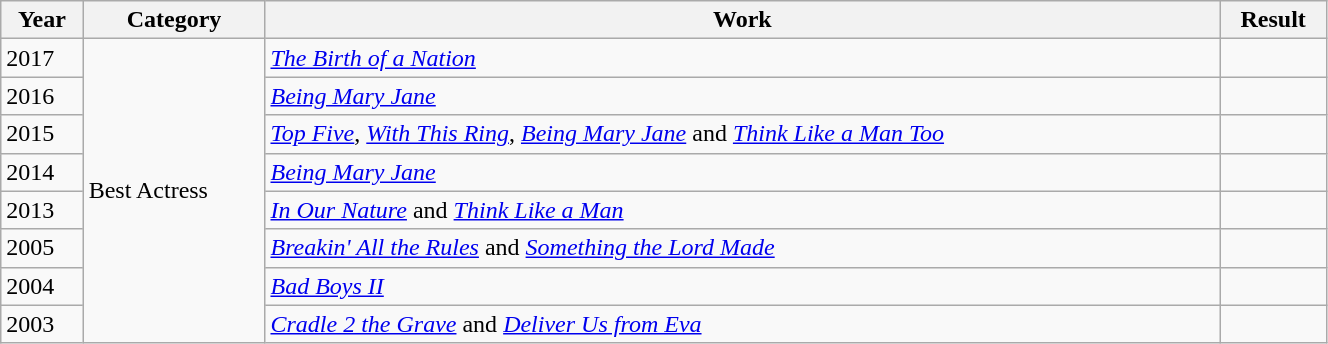<table class="wikitable" width=70%>
<tr>
<th scope="col">Year</th>
<th scope="col">Category</th>
<th scope="col">Work</th>
<th scope="col">Result</th>
</tr>
<tr>
<td>2017</td>
<td rowspan="8">Best Actress</td>
<td><em><a href='#'>The Birth of a Nation</a></em></td>
<td></td>
</tr>
<tr>
<td>2016</td>
<td><em><a href='#'>Being Mary Jane</a></em></td>
<td></td>
</tr>
<tr>
<td>2015</td>
<td><em><a href='#'>Top Five</a></em>, <em><a href='#'>With This Ring</a></em>, <em><a href='#'>Being Mary Jane</a></em> and <em><a href='#'>Think Like a Man Too</a></em></td>
<td></td>
</tr>
<tr>
<td>2014</td>
<td><em><a href='#'>Being Mary Jane</a></em></td>
<td></td>
</tr>
<tr>
<td>2013</td>
<td><em><a href='#'>In Our Nature</a></em> and  <em><a href='#'>Think Like a Man</a></em></td>
<td></td>
</tr>
<tr>
<td>2005</td>
<td><em><a href='#'>Breakin' All the Rules</a></em> and <em><a href='#'>Something the Lord Made</a></em></td>
<td></td>
</tr>
<tr>
<td>2004</td>
<td><em><a href='#'>Bad Boys II</a></em></td>
<td></td>
</tr>
<tr>
<td>2003</td>
<td><em><a href='#'>Cradle 2 the Grave</a></em> and <em><a href='#'>Deliver Us from Eva</a></em></td>
<td></td>
</tr>
</table>
